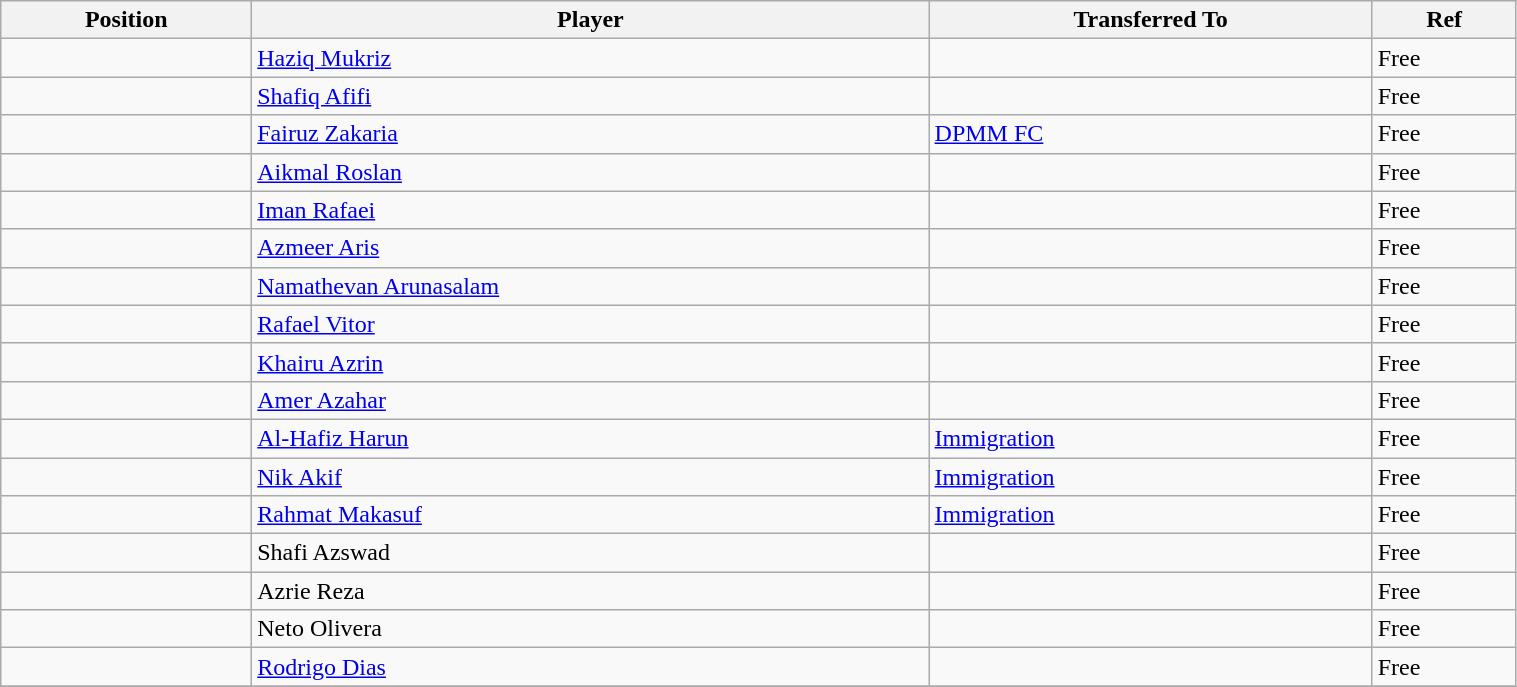<table class="wikitable sortable" style="width:80%; font-size:100%; text-align:left;">
<tr>
<th>Position</th>
<th>Player</th>
<th>Transferred To</th>
<th>Ref</th>
</tr>
<tr>
<td></td>
<td> <a href='#'>Haziq Mukriz</a></td>
<td></td>
<td>Free</td>
</tr>
<tr>
<td></td>
<td> <a href='#'>Shafiq Afifi</a></td>
<td></td>
<td>Free</td>
</tr>
<tr>
<td></td>
<td> <a href='#'>Fairuz Zakaria</a></td>
<td> <a href='#'>DPMM FC</a></td>
<td>Free </td>
</tr>
<tr>
<td></td>
<td> <a href='#'>Aikmal Roslan</a></td>
<td></td>
<td>Free</td>
</tr>
<tr>
<td></td>
<td> <a href='#'>Iman Rafaei</a></td>
<td></td>
<td>Free</td>
</tr>
<tr>
<td></td>
<td> <a href='#'>Azmeer Aris</a></td>
<td></td>
<td>Free</td>
</tr>
<tr>
<td></td>
<td> <a href='#'>Namathevan Arunasalam</a></td>
<td></td>
<td>Free</td>
</tr>
<tr>
<td></td>
<td> <a href='#'>Rafael Vitor</a></td>
<td></td>
<td>Free </td>
</tr>
<tr>
<td></td>
<td> <a href='#'>Khairu Azrin</a></td>
<td></td>
<td>Free</td>
</tr>
<tr>
<td></td>
<td> <a href='#'>Amer Azahar</a></td>
<td></td>
<td>Free</td>
</tr>
<tr>
<td></td>
<td> <a href='#'>Al-Hafiz Harun</a></td>
<td> <a href='#'>Immigration</a></td>
<td>Free</td>
</tr>
<tr>
<td></td>
<td> <a href='#'>Nik Akif</a></td>
<td> <a href='#'>Immigration</a></td>
<td>Free</td>
</tr>
<tr>
<td></td>
<td> <a href='#'>Rahmat Makasuf</a></td>
<td> <a href='#'>Immigration</a></td>
<td>Free</td>
</tr>
<tr>
<td></td>
<td> Shafi Azswad</td>
<td></td>
<td>Free</td>
</tr>
<tr>
<td></td>
<td> Azrie Reza</td>
<td></td>
<td>Free</td>
</tr>
<tr>
<td></td>
<td> Neto Olivera</td>
<td></td>
<td>Free </td>
</tr>
<tr>
<td></td>
<td> <a href='#'>Rodrigo Dias</a></td>
<td></td>
<td>Free</td>
</tr>
<tr>
</tr>
</table>
